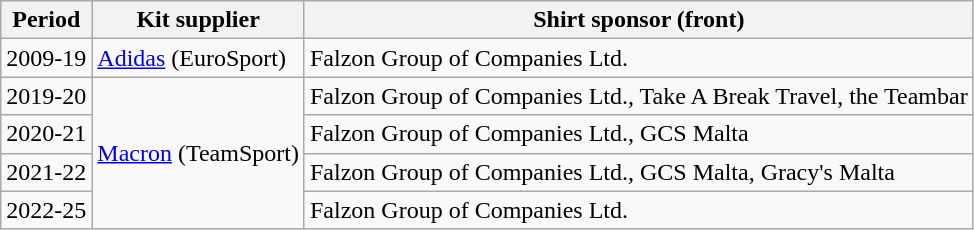<table class="wikitable" style="text-align: left">
<tr>
<th>Period</th>
<th>Kit supplier</th>
<th>Shirt sponsor (front)</th>
</tr>
<tr>
<td>2009-19</td>
<td> <a href='#'>Adidas</a> (EuroSport)</td>
<td>Falzon Group of Companies Ltd.</td>
</tr>
<tr>
<td>2019-20</td>
<td rowspan="4"> <a href='#'>Macron</a> (TeamSport)</td>
<td>Falzon Group of Companies Ltd., Take A Break Travel, the Teambar</td>
</tr>
<tr>
<td>2020-21</td>
<td>Falzon Group of Companies Ltd., GCS Malta</td>
</tr>
<tr>
<td>2021-22</td>
<td>Falzon Group of Companies Ltd., GCS Malta, Gracy's Malta</td>
</tr>
<tr>
<td>2022-25</td>
<td>Falzon Group of Companies Ltd.</td>
</tr>
</table>
